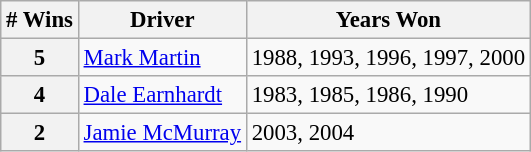<table class="wikitable" style="font-size: 95%;">
<tr>
<th># Wins</th>
<th>Driver</th>
<th>Years Won</th>
</tr>
<tr>
<th>5</th>
<td><a href='#'>Mark Martin</a></td>
<td>1988, 1993, 1996, 1997, 2000</td>
</tr>
<tr>
<th>4</th>
<td><a href='#'>Dale Earnhardt</a></td>
<td>1983, 1985, 1986, 1990</td>
</tr>
<tr>
<th>2</th>
<td><a href='#'>Jamie McMurray</a></td>
<td>2003, 2004</td>
</tr>
</table>
